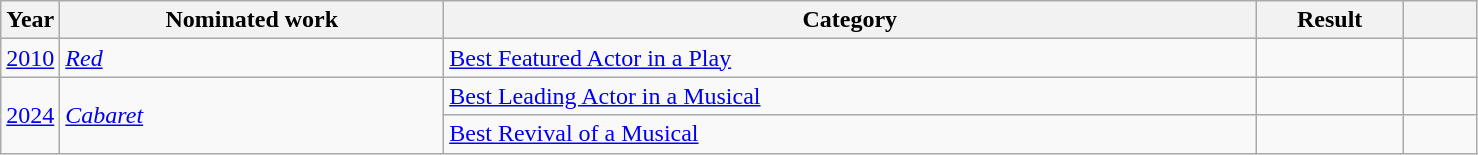<table class=wikitable>
<tr>
<th width=4%>Year</th>
<th width=26%>Nominated work</th>
<th width=55%>Category</th>
<th width=10%>Result</th>
<th width=5%></th>
</tr>
<tr>
<td><a href='#'>2010</a></td>
<td><em><a href='#'>Red</a></em></td>
<td><a href='#'>Best Featured Actor in a Play</a></td>
<td></td>
<td></td>
</tr>
<tr>
<td rowspan="2"><a href='#'>2024</a></td>
<td rowspan="2"><em><a href='#'>Cabaret</a></em></td>
<td><a href='#'>Best Leading Actor in a Musical</a></td>
<td></td>
<td></td>
</tr>
<tr>
<td><a href='#'>Best Revival of a Musical</a></td>
<td></td>
<td></td>
</tr>
</table>
